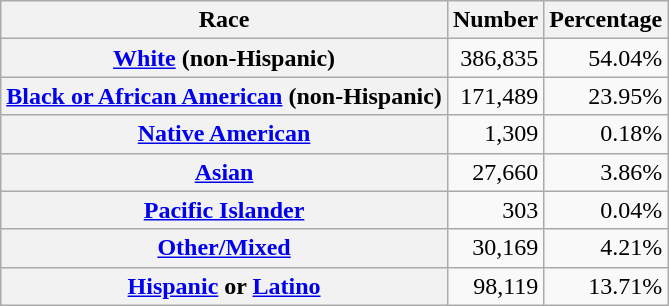<table class="wikitable" style="text-align:right">
<tr>
<th scope="col">Race</th>
<th scope="col">Number</th>
<th scope="col">Percentage</th>
</tr>
<tr>
<th scope="row"><a href='#'>White</a> (non-Hispanic)</th>
<td>386,835</td>
<td>54.04%</td>
</tr>
<tr>
<th scope="row"><a href='#'>Black or African American</a> (non-Hispanic)</th>
<td>171,489</td>
<td>23.95%</td>
</tr>
<tr>
<th scope="row"><a href='#'>Native American</a></th>
<td>1,309</td>
<td>0.18%</td>
</tr>
<tr>
<th scope="row"><a href='#'>Asian</a></th>
<td>27,660</td>
<td>3.86%</td>
</tr>
<tr>
<th scope="row"><a href='#'>Pacific Islander</a></th>
<td>303</td>
<td>0.04%</td>
</tr>
<tr>
<th scope="row"><a href='#'>Other/Mixed</a></th>
<td>30,169</td>
<td>4.21%</td>
</tr>
<tr>
<th scope="row"><a href='#'>Hispanic</a> or <a href='#'>Latino</a></th>
<td>98,119</td>
<td>13.71%</td>
</tr>
</table>
